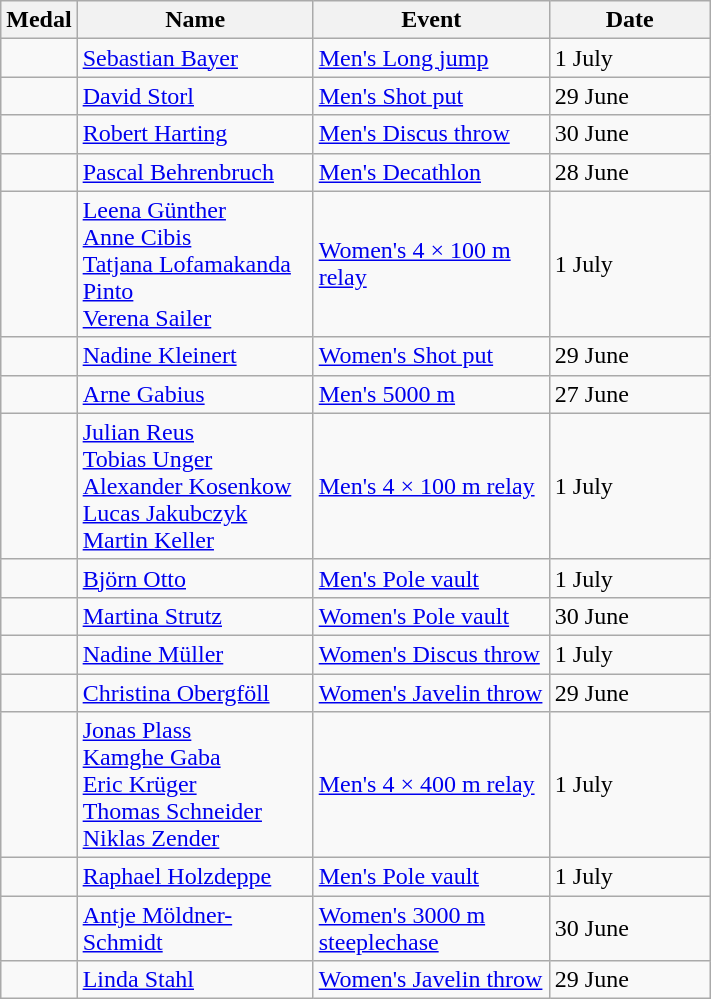<table class="wikitable sortable" style="font-size:100%">
<tr>
<th>Medal</th>
<th width=150>Name</th>
<th width=150>Event</th>
<th width=100>Date</th>
</tr>
<tr>
<td></td>
<td><a href='#'>Sebastian Bayer</a></td>
<td><a href='#'>Men's Long jump</a></td>
<td>1 July</td>
</tr>
<tr>
<td></td>
<td><a href='#'>David Storl</a></td>
<td><a href='#'>Men's Shot put</a></td>
<td>29 June</td>
</tr>
<tr>
<td></td>
<td><a href='#'>Robert Harting</a></td>
<td><a href='#'>Men's Discus throw</a></td>
<td>30 June</td>
</tr>
<tr>
<td></td>
<td><a href='#'>Pascal Behrenbruch</a></td>
<td><a href='#'>Men's Decathlon</a></td>
<td>28 June</td>
</tr>
<tr>
<td></td>
<td><a href='#'>Leena Günther</a><br><a href='#'>Anne Cibis</a><br><a href='#'>Tatjana Lofamakanda Pinto</a><br><a href='#'>Verena Sailer</a></td>
<td><a href='#'>Women's 4 × 100 m relay</a></td>
<td>1 July</td>
</tr>
<tr>
<td></td>
<td><a href='#'>Nadine Kleinert</a></td>
<td><a href='#'>Women's Shot put</a></td>
<td>29 June</td>
</tr>
<tr>
<td></td>
<td><a href='#'>Arne Gabius</a></td>
<td><a href='#'>Men's 5000 m</a></td>
<td>27 June</td>
</tr>
<tr>
<td></td>
<td><a href='#'>Julian Reus</a><br><a href='#'>Tobias Unger</a><br><a href='#'>Alexander Kosenkow</a><br><a href='#'>Lucas Jakubczyk</a><br><a href='#'>Martin Keller</a></td>
<td><a href='#'>Men's 4 × 100 m relay</a></td>
<td>1 July</td>
</tr>
<tr>
<td></td>
<td><a href='#'>Björn Otto</a></td>
<td><a href='#'>Men's Pole vault</a></td>
<td>1 July</td>
</tr>
<tr>
<td></td>
<td><a href='#'>Martina Strutz</a></td>
<td><a href='#'>Women's Pole vault</a></td>
<td>30 June</td>
</tr>
<tr>
<td></td>
<td><a href='#'>Nadine Müller</a></td>
<td><a href='#'>Women's Discus throw</a></td>
<td>1 July</td>
</tr>
<tr>
<td></td>
<td><a href='#'>Christina Obergföll</a></td>
<td><a href='#'>Women's Javelin throw</a></td>
<td>29 June</td>
</tr>
<tr>
<td></td>
<td><a href='#'>Jonas Plass</a><br><a href='#'>Kamghe Gaba</a><br><a href='#'>Eric Krüger</a><br><a href='#'>Thomas Schneider</a><br><a href='#'>Niklas Zender</a></td>
<td><a href='#'>Men's 4 × 400 m relay</a></td>
<td>1 July</td>
</tr>
<tr>
<td></td>
<td><a href='#'>Raphael Holzdeppe</a></td>
<td><a href='#'>Men's Pole vault</a></td>
<td>1 July</td>
</tr>
<tr>
<td></td>
<td><a href='#'>Antje Möldner-Schmidt</a></td>
<td><a href='#'>Women's 3000 m steeplechase</a></td>
<td>30 June</td>
</tr>
<tr>
<td></td>
<td><a href='#'>Linda Stahl</a></td>
<td><a href='#'>Women's Javelin throw</a></td>
<td>29 June</td>
</tr>
</table>
